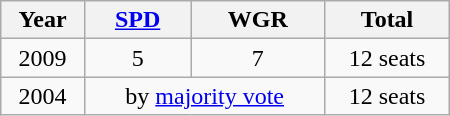<table class="wikitable" width="300">
<tr>
<th>Year</th>
<th><a href='#'>SPD</a></th>
<th>WGR</th>
<th>Total</th>
</tr>
<tr align="center">
<td>2009</td>
<td>5</td>
<td>7</td>
<td>12 seats</td>
</tr>
<tr align="center">
<td>2004</td>
<td colspan="2">by <a href='#'>majority vote</a></td>
<td>12 seats</td>
</tr>
</table>
